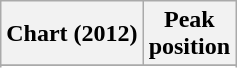<table class="wikitable sortable plainrowheaders" style="text-align:center">
<tr>
<th scope="col">Chart (2012)</th>
<th scope="col">Peak<br>position</th>
</tr>
<tr>
</tr>
<tr>
</tr>
<tr>
</tr>
</table>
